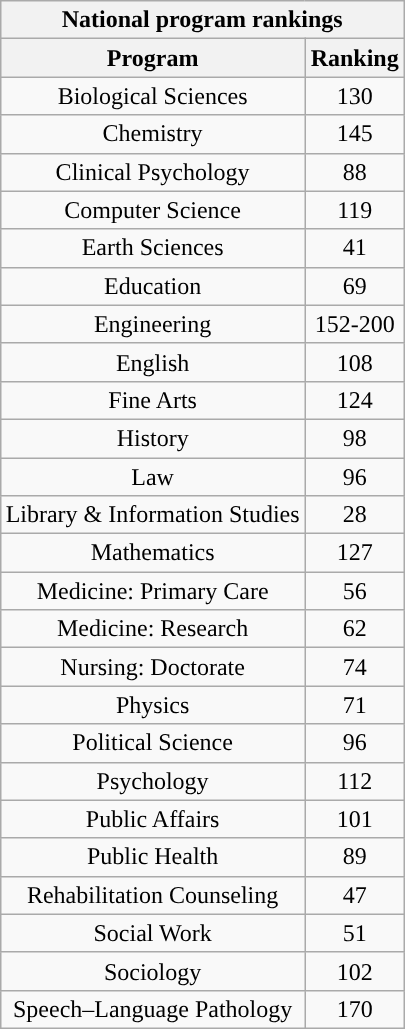<table class="wikitable sortable collapsible collapsed" style="float:right; text-align:center">
<tr>
<th colspan=4>National program rankings</th>
</tr>
<tr>
<th>Program</th>
<th>Ranking</th>
</tr>
<tr>
<td>Biological Sciences</td>
<td>130</td>
</tr>
<tr>
<td>Chemistry</td>
<td>145</td>
</tr>
<tr>
<td>Clinical Psychology</td>
<td>88</td>
</tr>
<tr>
<td>Computer Science</td>
<td>119</td>
</tr>
<tr>
<td>Earth Sciences</td>
<td>41</td>
</tr>
<tr>
<td>Education</td>
<td>69</td>
</tr>
<tr>
<td>Engineering</td>
<td>152-200</td>
</tr>
<tr>
<td>English</td>
<td>108</td>
</tr>
<tr>
<td>Fine Arts</td>
<td>124</td>
</tr>
<tr>
<td>History</td>
<td>98</td>
</tr>
<tr>
<td>Law</td>
<td>96</td>
</tr>
<tr>
<td>Library & Information Studies</td>
<td>28</td>
</tr>
<tr>
<td>Mathematics</td>
<td>127</td>
</tr>
<tr>
<td>Medicine: Primary Care</td>
<td>56</td>
</tr>
<tr>
<td>Medicine: Research</td>
<td>62</td>
</tr>
<tr>
<td>Nursing: Doctorate</td>
<td>74</td>
</tr>
<tr>
<td>Physics</td>
<td>71</td>
</tr>
<tr>
<td>Political Science</td>
<td>96</td>
</tr>
<tr>
<td>Psychology</td>
<td>112</td>
</tr>
<tr>
<td>Public Affairs</td>
<td>101</td>
</tr>
<tr>
<td>Public Health</td>
<td>89</td>
</tr>
<tr>
<td>Rehabilitation Counseling</td>
<td>47</td>
</tr>
<tr>
<td>Social Work</td>
<td>51</td>
</tr>
<tr>
<td>Sociology</td>
<td>102</td>
</tr>
<tr>
<td>Speech–Language Pathology</td>
<td>170</td>
</tr>
</table>
